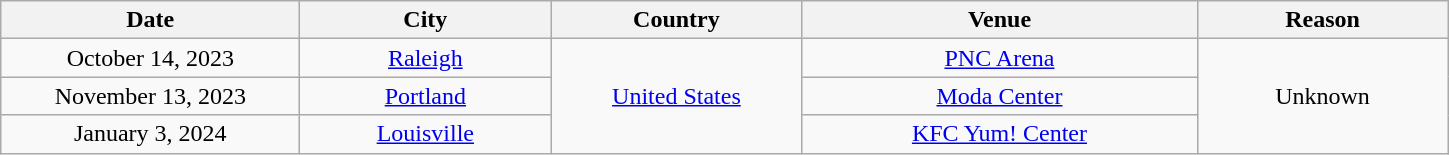<table class="wikitable" style="text-align:center;">
<tr>
<th scope="col" style="width:12em;">Date</th>
<th scope="col" style="width:10em;">City</th>
<th scope="col" style="width:10em;">Country</th>
<th scope="col" style="width:16em;">Venue</th>
<th scope="col" style="width:10em;">Reason</th>
</tr>
<tr>
<td>October 14, 2023</td>
<td><a href='#'>Raleigh</a></td>
<td rowspan="3"><a href='#'>United States</a></td>
<td><a href='#'>PNC Arena</a></td>
<td rowspan="3">Unknown</td>
</tr>
<tr>
<td>November 13, 2023</td>
<td><a href='#'>Portland</a></td>
<td><a href='#'>Moda Center</a></td>
</tr>
<tr>
<td>January 3, 2024</td>
<td><a href='#'>Louisville</a></td>
<td><a href='#'>KFC Yum! Center</a></td>
</tr>
</table>
